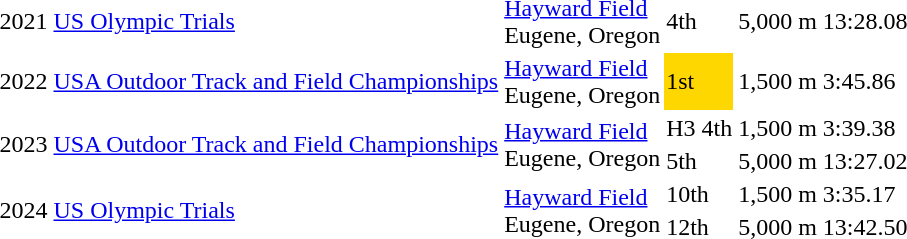<table>
<tr>
<td>2021</td>
<td><a href='#'>US Olympic Trials</a></td>
<td><a href='#'>Hayward Field</a><br>Eugene, Oregon</td>
<td>4th</td>
<td>5,000 m</td>
<td>13:28.08</td>
</tr>
<tr>
<td>2022</td>
<td><a href='#'>USA Outdoor Track and Field Championships</a></td>
<td><a href='#'>Hayward Field</a><br>Eugene, Oregon</td>
<td bgcolor=gold>1st</td>
<td>1,500 m</td>
<td>3:45.86</td>
</tr>
<tr>
<td rowspan="2">2023</td>
<td rowspan="2"><a href='#'>USA Outdoor Track and Field Championships</a></td>
<td rowspan=2><a href='#'>Hayward Field</a><br>Eugene, Oregon</td>
<td>H3 4th</td>
<td>1,500 m</td>
<td>3:39.38</td>
</tr>
<tr>
<td>5th</td>
<td>5,000 m</td>
<td>13:27.02</td>
</tr>
<tr>
<td rowspan="2">2024</td>
<td rowspan="2"><a href='#'>US Olympic Trials</a></td>
<td rowspan="2"><a href='#'>Hayward Field</a><br>Eugene, Oregon</td>
<td>10th</td>
<td>1,500 m</td>
<td>3:35.17</td>
</tr>
<tr>
<td>12th</td>
<td>5,000 m</td>
<td>13:42.50</td>
</tr>
</table>
